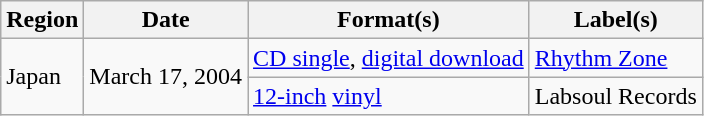<table class="wikitable plainrowheaders">
<tr>
<th>Region</th>
<th>Date</th>
<th>Format(s)</th>
<th>Label(s)</th>
</tr>
<tr>
<td rowspan="2">Japan</td>
<td rowspan="2">March 17, 2004</td>
<td><a href='#'>CD single</a>, <a href='#'>digital download</a></td>
<td><a href='#'>Rhythm Zone</a></td>
</tr>
<tr>
<td><a href='#'>12-inch</a> <a href='#'>vinyl</a></td>
<td>Labsoul Records</td>
</tr>
</table>
